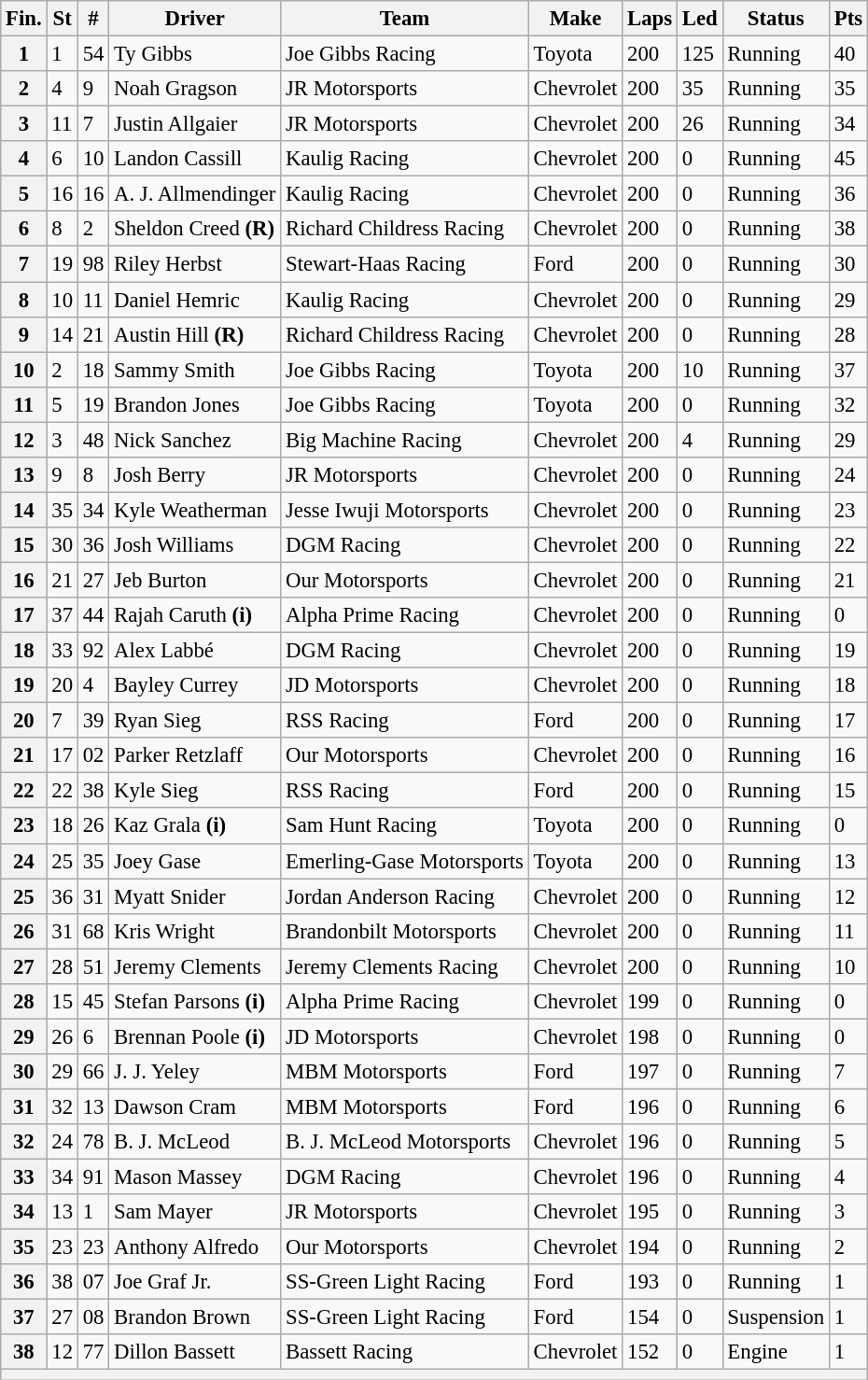<table class="wikitable" style="font-size:95%">
<tr>
<th>Fin.</th>
<th>St</th>
<th>#</th>
<th>Driver</th>
<th>Team</th>
<th>Make</th>
<th>Laps</th>
<th>Led</th>
<th>Status</th>
<th>Pts</th>
</tr>
<tr>
<th>1</th>
<td>1</td>
<td>54</td>
<td>Ty Gibbs</td>
<td>Joe Gibbs Racing</td>
<td>Toyota</td>
<td>200</td>
<td>125</td>
<td>Running</td>
<td>40</td>
</tr>
<tr>
<th>2</th>
<td>4</td>
<td>9</td>
<td>Noah Gragson</td>
<td>JR Motorsports</td>
<td>Chevrolet</td>
<td>200</td>
<td>35</td>
<td>Running</td>
<td>35</td>
</tr>
<tr>
<th>3</th>
<td>11</td>
<td>7</td>
<td>Justin Allgaier</td>
<td>JR Motorsports</td>
<td>Chevrolet</td>
<td>200</td>
<td>26</td>
<td>Running</td>
<td>34</td>
</tr>
<tr>
<th>4</th>
<td>6</td>
<td>10</td>
<td>Landon Cassill</td>
<td>Kaulig Racing</td>
<td>Chevrolet</td>
<td>200</td>
<td>0</td>
<td>Running</td>
<td>45</td>
</tr>
<tr>
<th>5</th>
<td>16</td>
<td>16</td>
<td>A. J. Allmendinger</td>
<td>Kaulig Racing</td>
<td>Chevrolet</td>
<td>200</td>
<td>0</td>
<td>Running</td>
<td>36</td>
</tr>
<tr>
<th>6</th>
<td>8</td>
<td>2</td>
<td>Sheldon Creed <strong>(R)</strong></td>
<td>Richard Childress Racing</td>
<td>Chevrolet</td>
<td>200</td>
<td>0</td>
<td>Running</td>
<td>38</td>
</tr>
<tr>
<th>7</th>
<td>19</td>
<td>98</td>
<td>Riley Herbst</td>
<td>Stewart-Haas Racing</td>
<td>Ford</td>
<td>200</td>
<td>0</td>
<td>Running</td>
<td>30</td>
</tr>
<tr>
<th>8</th>
<td>10</td>
<td>11</td>
<td>Daniel Hemric</td>
<td>Kaulig Racing</td>
<td>Chevrolet</td>
<td>200</td>
<td>0</td>
<td>Running</td>
<td>29</td>
</tr>
<tr>
<th>9</th>
<td>14</td>
<td>21</td>
<td>Austin Hill <strong>(R)</strong></td>
<td>Richard Childress Racing</td>
<td>Chevrolet</td>
<td>200</td>
<td>0</td>
<td>Running</td>
<td>28</td>
</tr>
<tr>
<th>10</th>
<td>2</td>
<td>18</td>
<td>Sammy Smith</td>
<td>Joe Gibbs Racing</td>
<td>Toyota</td>
<td>200</td>
<td>10</td>
<td>Running</td>
<td>37</td>
</tr>
<tr>
<th>11</th>
<td>5</td>
<td>19</td>
<td>Brandon Jones</td>
<td>Joe Gibbs Racing</td>
<td>Toyota</td>
<td>200</td>
<td>0</td>
<td>Running</td>
<td>32</td>
</tr>
<tr>
<th>12</th>
<td>3</td>
<td>48</td>
<td>Nick Sanchez</td>
<td>Big Machine Racing</td>
<td>Chevrolet</td>
<td>200</td>
<td>4</td>
<td>Running</td>
<td>29</td>
</tr>
<tr>
<th>13</th>
<td>9</td>
<td>8</td>
<td>Josh Berry</td>
<td>JR Motorsports</td>
<td>Chevrolet</td>
<td>200</td>
<td>0</td>
<td>Running</td>
<td>24</td>
</tr>
<tr>
<th>14</th>
<td>35</td>
<td>34</td>
<td>Kyle Weatherman</td>
<td>Jesse Iwuji Motorsports</td>
<td>Chevrolet</td>
<td>200</td>
<td>0</td>
<td>Running</td>
<td>23</td>
</tr>
<tr>
<th>15</th>
<td>30</td>
<td>36</td>
<td>Josh Williams</td>
<td>DGM Racing</td>
<td>Chevrolet</td>
<td>200</td>
<td>0</td>
<td>Running</td>
<td>22</td>
</tr>
<tr>
<th>16</th>
<td>21</td>
<td>27</td>
<td>Jeb Burton</td>
<td>Our Motorsports</td>
<td>Chevrolet</td>
<td>200</td>
<td>0</td>
<td>Running</td>
<td>21</td>
</tr>
<tr>
<th>17</th>
<td>37</td>
<td>44</td>
<td>Rajah Caruth <strong>(i)</strong></td>
<td>Alpha Prime Racing</td>
<td>Chevrolet</td>
<td>200</td>
<td>0</td>
<td>Running</td>
<td>0</td>
</tr>
<tr>
<th>18</th>
<td>33</td>
<td>92</td>
<td>Alex Labbé</td>
<td>DGM Racing</td>
<td>Chevrolet</td>
<td>200</td>
<td>0</td>
<td>Running</td>
<td>19</td>
</tr>
<tr>
<th>19</th>
<td>20</td>
<td>4</td>
<td>Bayley Currey</td>
<td>JD Motorsports</td>
<td>Chevrolet</td>
<td>200</td>
<td>0</td>
<td>Running</td>
<td>18</td>
</tr>
<tr>
<th>20</th>
<td>7</td>
<td>39</td>
<td>Ryan Sieg</td>
<td>RSS Racing</td>
<td>Ford</td>
<td>200</td>
<td>0</td>
<td>Running</td>
<td>17</td>
</tr>
<tr>
<th>21</th>
<td>17</td>
<td>02</td>
<td>Parker Retzlaff</td>
<td>Our Motorsports</td>
<td>Chevrolet</td>
<td>200</td>
<td>0</td>
<td>Running</td>
<td>16</td>
</tr>
<tr>
<th>22</th>
<td>22</td>
<td>38</td>
<td>Kyle Sieg</td>
<td>RSS Racing</td>
<td>Ford</td>
<td>200</td>
<td>0</td>
<td>Running</td>
<td>15</td>
</tr>
<tr>
<th>23</th>
<td>18</td>
<td>26</td>
<td>Kaz Grala <strong>(i)</strong></td>
<td>Sam Hunt Racing</td>
<td>Toyota</td>
<td>200</td>
<td>0</td>
<td>Running</td>
<td>0</td>
</tr>
<tr>
<th>24</th>
<td>25</td>
<td>35</td>
<td>Joey Gase</td>
<td>Emerling-Gase Motorsports</td>
<td>Toyota</td>
<td>200</td>
<td>0</td>
<td>Running</td>
<td>13</td>
</tr>
<tr>
<th>25</th>
<td>36</td>
<td>31</td>
<td>Myatt Snider</td>
<td>Jordan Anderson Racing</td>
<td>Chevrolet</td>
<td>200</td>
<td>0</td>
<td>Running</td>
<td>12</td>
</tr>
<tr>
<th>26</th>
<td>31</td>
<td>68</td>
<td>Kris Wright</td>
<td>Brandonbilt Motorsports</td>
<td>Chevrolet</td>
<td>200</td>
<td>0</td>
<td>Running</td>
<td>11</td>
</tr>
<tr>
<th>27</th>
<td>28</td>
<td>51</td>
<td>Jeremy Clements</td>
<td>Jeremy Clements Racing</td>
<td>Chevrolet</td>
<td>200</td>
<td>0</td>
<td>Running</td>
<td>10</td>
</tr>
<tr>
<th>28</th>
<td>15</td>
<td>45</td>
<td>Stefan Parsons <strong>(i)</strong></td>
<td>Alpha Prime Racing</td>
<td>Chevrolet</td>
<td>199</td>
<td>0</td>
<td>Running</td>
<td>0</td>
</tr>
<tr>
<th>29</th>
<td>26</td>
<td>6</td>
<td>Brennan Poole <strong>(i)</strong></td>
<td>JD Motorsports</td>
<td>Chevrolet</td>
<td>198</td>
<td>0</td>
<td>Running</td>
<td>0</td>
</tr>
<tr>
<th>30</th>
<td>29</td>
<td>66</td>
<td>J. J. Yeley</td>
<td>MBM Motorsports</td>
<td>Ford</td>
<td>197</td>
<td>0</td>
<td>Running</td>
<td>7</td>
</tr>
<tr>
<th>31</th>
<td>32</td>
<td>13</td>
<td>Dawson Cram</td>
<td>MBM Motorsports</td>
<td>Ford</td>
<td>196</td>
<td>0</td>
<td>Running</td>
<td>6</td>
</tr>
<tr>
<th>32</th>
<td>24</td>
<td>78</td>
<td>B. J. McLeod</td>
<td>B. J. McLeod Motorsports</td>
<td>Chevrolet</td>
<td>196</td>
<td>0</td>
<td>Running</td>
<td>5</td>
</tr>
<tr>
<th>33</th>
<td>34</td>
<td>91</td>
<td>Mason Massey</td>
<td>DGM Racing</td>
<td>Chevrolet</td>
<td>196</td>
<td>0</td>
<td>Running</td>
<td>4</td>
</tr>
<tr>
<th>34</th>
<td>13</td>
<td>1</td>
<td>Sam Mayer</td>
<td>JR Motorsports</td>
<td>Chevrolet</td>
<td>195</td>
<td>0</td>
<td>Running</td>
<td>3</td>
</tr>
<tr>
<th>35</th>
<td>23</td>
<td>23</td>
<td>Anthony Alfredo</td>
<td>Our Motorsports</td>
<td>Chevrolet</td>
<td>194</td>
<td>0</td>
<td>Running</td>
<td>2</td>
</tr>
<tr>
<th>36</th>
<td>38</td>
<td>07</td>
<td>Joe Graf Jr.</td>
<td>SS-Green Light Racing</td>
<td>Ford</td>
<td>193</td>
<td>0</td>
<td>Running</td>
<td>1</td>
</tr>
<tr>
<th>37</th>
<td>27</td>
<td>08</td>
<td>Brandon Brown</td>
<td>SS-Green Light Racing</td>
<td>Ford</td>
<td>154</td>
<td>0</td>
<td>Suspension</td>
<td>1</td>
</tr>
<tr>
<th>38</th>
<td>12</td>
<td>77</td>
<td>Dillon Bassett</td>
<td>Bassett Racing</td>
<td>Chevrolet</td>
<td>152</td>
<td>0</td>
<td>Engine</td>
<td>1</td>
</tr>
<tr>
<th colspan="10"></th>
</tr>
</table>
